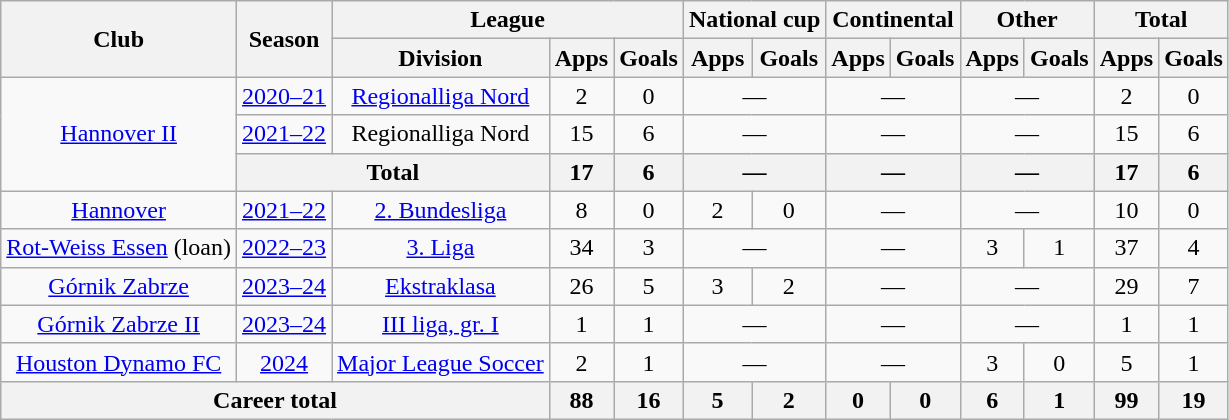<table class="wikitable" style="text-align: center;">
<tr>
<th rowspan=2>Club</th>
<th rowspan=2>Season</th>
<th colspan=3>League</th>
<th colspan=2>National cup</th>
<th colspan=2>Continental</th>
<th colspan=2>Other</th>
<th colspan=2>Total</th>
</tr>
<tr>
<th>Division</th>
<th>Apps</th>
<th>Goals</th>
<th>Apps</th>
<th>Goals</th>
<th>Apps</th>
<th>Goals</th>
<th>Apps</th>
<th>Goals</th>
<th>Apps</th>
<th>Goals</th>
</tr>
<tr>
<td rowspan="3"><a href='#'>Hannover II</a></td>
<td><a href='#'>2020–21</a></td>
<td><a href='#'>Regionalliga Nord</a></td>
<td>2</td>
<td>0</td>
<td colspan="2">—</td>
<td colspan="2">—</td>
<td colspan="2">—</td>
<td>2</td>
<td>0</td>
</tr>
<tr>
<td><a href='#'>2021–22</a></td>
<td>Regionalliga Nord</td>
<td>15</td>
<td>6</td>
<td colspan="2">—</td>
<td colspan="2">—</td>
<td colspan="2">—</td>
<td>15</td>
<td>6</td>
</tr>
<tr>
<th colspan="2">Total</th>
<th>17</th>
<th>6</th>
<th colspan="2">—</th>
<th colspan="2">—</th>
<th colspan="2">—</th>
<th>17</th>
<th>6</th>
</tr>
<tr>
<td><a href='#'>Hannover</a></td>
<td><a href='#'>2021–22</a></td>
<td><a href='#'>2. Bundesliga</a></td>
<td>8</td>
<td>0</td>
<td>2</td>
<td>0</td>
<td colspan="2">—</td>
<td colspan="2">—</td>
<td>10</td>
<td>0</td>
</tr>
<tr>
<td><a href='#'>Rot-Weiss Essen</a> (loan)</td>
<td><a href='#'>2022–23</a></td>
<td><a href='#'>3. Liga</a></td>
<td>34</td>
<td>3</td>
<td colspan="2">—</td>
<td colspan="2">—</td>
<td>3</td>
<td>1</td>
<td>37</td>
<td>4</td>
</tr>
<tr>
<td><a href='#'>Górnik Zabrze</a></td>
<td><a href='#'>2023–24</a></td>
<td><a href='#'>Ekstraklasa</a></td>
<td>26</td>
<td>5</td>
<td>3</td>
<td>2</td>
<td colspan="2">—</td>
<td colspan="2">—</td>
<td>29</td>
<td>7</td>
</tr>
<tr>
<td><a href='#'>Górnik Zabrze II</a></td>
<td><a href='#'>2023–24</a></td>
<td><a href='#'>III liga, gr. I</a></td>
<td>1</td>
<td>1</td>
<td colspan="2">—</td>
<td colspan="2">—</td>
<td colspan="2">—</td>
<td>1</td>
<td>1</td>
</tr>
<tr>
<td><a href='#'>Houston Dynamo FC</a></td>
<td><a href='#'>2024</a></td>
<td><a href='#'>Major League Soccer</a></td>
<td>2</td>
<td>1</td>
<td colspan="2">—</td>
<td colspan="2">—</td>
<td>3</td>
<td>0</td>
<td>5</td>
<td>1</td>
</tr>
<tr>
<th colspan="3">Career total</th>
<th>88</th>
<th>16</th>
<th>5</th>
<th>2</th>
<th>0</th>
<th>0</th>
<th>6</th>
<th>1</th>
<th>99</th>
<th>19</th>
</tr>
</table>
